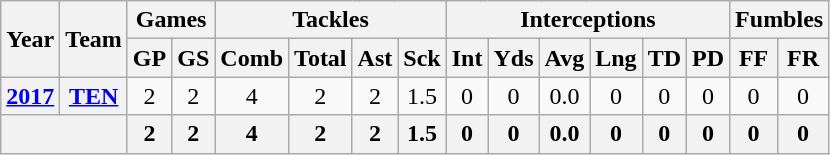<table class="wikitable" style="text-align:center">
<tr>
<th rowspan="2">Year</th>
<th rowspan="2">Team</th>
<th colspan="2">Games</th>
<th colspan="4">Tackles</th>
<th colspan="6">Interceptions</th>
<th colspan="2">Fumbles</th>
</tr>
<tr>
<th>GP</th>
<th>GS</th>
<th>Comb</th>
<th>Total</th>
<th>Ast</th>
<th>Sck</th>
<th>Int</th>
<th>Yds</th>
<th>Avg</th>
<th>Lng</th>
<th>TD</th>
<th>PD</th>
<th>FF</th>
<th>FR</th>
</tr>
<tr>
<th><a href='#'>2017</a></th>
<th><a href='#'>TEN</a></th>
<td>2</td>
<td>2</td>
<td>4</td>
<td>2</td>
<td>2</td>
<td>1.5</td>
<td>0</td>
<td>0</td>
<td>0.0</td>
<td>0</td>
<td>0</td>
<td>0</td>
<td>0</td>
<td>0</td>
</tr>
<tr>
<th colspan="2"></th>
<th>2</th>
<th>2</th>
<th>4</th>
<th>2</th>
<th>2</th>
<th>1.5</th>
<th>0</th>
<th>0</th>
<th>0.0</th>
<th>0</th>
<th>0</th>
<th>0</th>
<th>0</th>
<th>0</th>
</tr>
</table>
